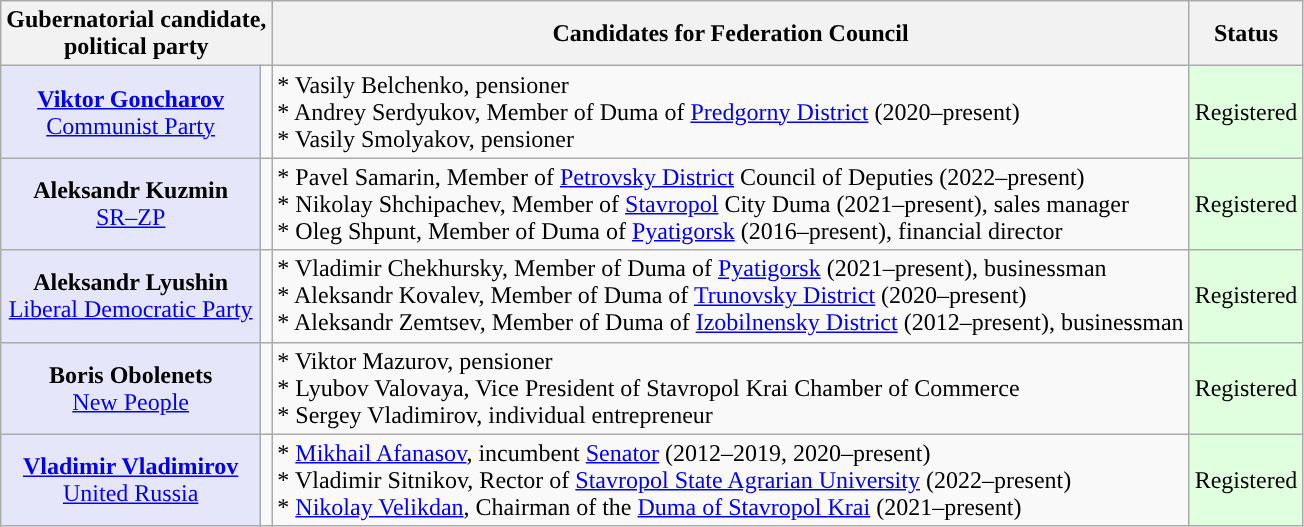<table class="wikitable" style="text-align:center;">
<tr>
<th colspan="2">Gubernatorial candidate,<br>political party</th>
<th>Candidates for Federation Council</th>
<th>Status</th>
</tr>
<tr>
<td style="background:lavender;"><strong><a href='#'>Viktor Goncharov</a></strong><br><a href='#'>Communist Party</a></td>
<td style="background-color:"></td>
<td align=left>* Vasily Belchenko, pensioner<br> * Andrey Serdyukov, Member of Duma of <a href='#'>Predgorny District</a> (2020–present)<br> * Vasily Smolyakov, pensioner</td>
<td bgcolor="#DFFFDF">Registered</td>
</tr>
<tr>
<td style="background:lavender;"><strong>Aleksandr Kuzmin</strong><br><a href='#'>SR–ZP</a></td>
<td style="background-color:"></td>
<td align=left>* Pavel Samarin, Member of <a href='#'>Petrovsky District</a> Council of Deputies (2022–present)<br> * Nikolay Shchipachev, Member of <a href='#'>Stavropol</a> City Duma (2021–present), sales manager<br> * Oleg Shpunt, Member of Duma of <a href='#'>Pyatigorsk</a> (2016–present), financial director</td>
<td bgcolor="#DFFFDF">Registered</td>
</tr>
<tr>
<td style="background:lavender;"><strong>Aleksandr Lyushin</strong><br><a href='#'>Liberal Democratic Party</a></td>
<td style="background-color:"></td>
<td align=left>* Vladimir Chekhursky, Member of Duma of <a href='#'>Pyatigorsk</a> (2021–present), businessman<br> * Aleksandr Kovalev, Member of Duma of <a href='#'>Trunovsky District</a> (2020–present)<br> * Aleksandr Zemtsev, Member of Duma of <a href='#'>Izobilnensky District</a> (2012–present), businessman</td>
<td bgcolor="#DFFFDF">Registered</td>
</tr>
<tr>
<td style="background:lavender;"><strong>Boris Obolenets</strong><br><a href='#'>New People</a></td>
<td style="background-color:"></td>
<td align=left>* Viktor Mazurov, pensioner<br>* Lyubov Valovaya, Vice President of Stavropol Krai Chamber of Commerce<br>* Sergey Vladimirov, individual entrepreneur</td>
<td bgcolor="#DFFFDF">Registered</td>
</tr>
<tr>
<td style="background:lavender;"><strong><a href='#'>Vladimir Vladimirov</a></strong><br><a href='#'>United Russia</a></td>
<td style="background-color:"></td>
<td align=left>* <a href='#'>Mikhail Afanasov</a>, incumbent <a href='#'>Senator</a> (2012–2019, 2020–present)<br> * Vladimir Sitnikov, Rector of <a href='#'>Stavropol State Agrarian University</a> (2022–present)<br> * <a href='#'>Nikolay Velikdan</a>, Chairman of the <a href='#'>Duma of Stavropol Krai</a> (2021–present)</td>
<td bgcolor="#DFFFDF">Registered</td>
</tr>
</table>
